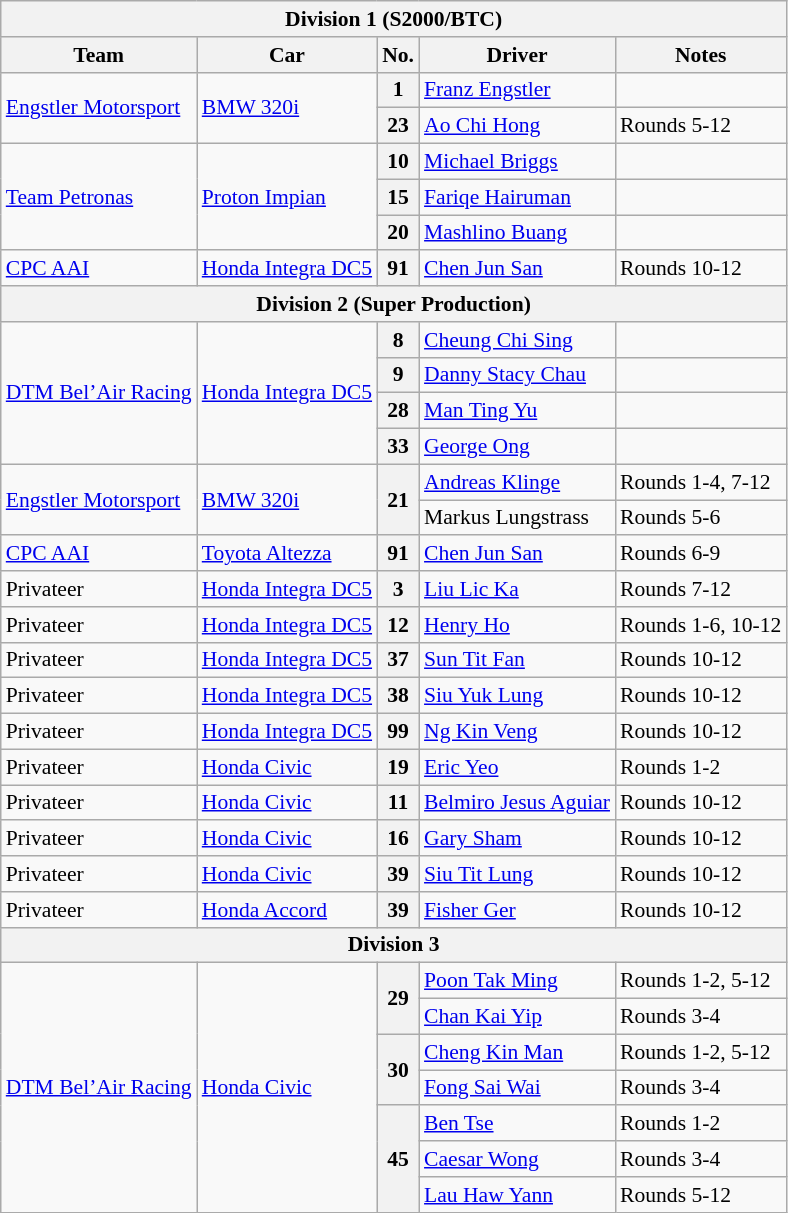<table class="wikitable" style="font-size: 90%">
<tr>
<th colspan=6>Division 1 (S2000/BTC)</th>
</tr>
<tr>
<th>Team</th>
<th>Car</th>
<th>No.</th>
<th>Driver</th>
<th>Notes</th>
</tr>
<tr>
<td rowspan=2> <a href='#'>Engstler Motorsport</a></td>
<td rowspan=2><a href='#'>BMW 320i</a></td>
<th>1</th>
<td> <a href='#'>Franz Engstler</a></td>
<td></td>
</tr>
<tr>
<th>23</th>
<td> <a href='#'>Ao Chi Hong</a></td>
<td>Rounds 5-12</td>
</tr>
<tr>
<td rowspan=3> <a href='#'>Team Petronas</a></td>
<td rowspan=3><a href='#'>Proton Impian</a></td>
<th>10</th>
<td> <a href='#'>Michael Briggs</a></td>
<td></td>
</tr>
<tr>
<th>15</th>
<td> <a href='#'>Fariqe Hairuman</a></td>
<td></td>
</tr>
<tr>
<th>20</th>
<td> <a href='#'>Mashlino Buang</a></td>
<td></td>
</tr>
<tr>
<td> <a href='#'>CPC AAI</a></td>
<td><a href='#'>Honda Integra DC5</a></td>
<th>91</th>
<td> <a href='#'>Chen Jun San</a></td>
<td>Rounds 10-12</td>
</tr>
<tr>
<th colspan=6>Division 2 (Super Production)</th>
</tr>
<tr>
<td rowspan=4> <a href='#'>DTM Bel’Air Racing</a></td>
<td rowspan=4><a href='#'>Honda Integra DC5</a></td>
<th>8</th>
<td> <a href='#'>Cheung Chi Sing</a></td>
<td></td>
</tr>
<tr>
<th>9</th>
<td> <a href='#'>Danny Stacy Chau</a></td>
<td></td>
</tr>
<tr>
<th>28</th>
<td> <a href='#'>Man Ting Yu</a></td>
<td></td>
</tr>
<tr>
<th>33</th>
<td> <a href='#'>George Ong</a></td>
<td></td>
</tr>
<tr>
<td rowspan=2> <a href='#'>Engstler Motorsport</a></td>
<td rowspan=2><a href='#'>BMW 320i</a></td>
<th rowspan=2>21</th>
<td> <a href='#'>Andreas Klinge</a></td>
<td>Rounds 1-4, 7-12</td>
</tr>
<tr>
<td> Markus Lungstrass</td>
<td>Rounds 5-6</td>
</tr>
<tr>
<td> <a href='#'>CPC AAI</a></td>
<td><a href='#'>Toyota Altezza</a></td>
<th>91</th>
<td> <a href='#'>Chen Jun San</a></td>
<td>Rounds 6-9</td>
</tr>
<tr>
<td> Privateer</td>
<td><a href='#'>Honda Integra DC5</a></td>
<th>3</th>
<td> <a href='#'>Liu Lic Ka</a></td>
<td>Rounds 7-12</td>
</tr>
<tr>
<td> Privateer</td>
<td><a href='#'>Honda Integra DC5</a></td>
<th>12</th>
<td> <a href='#'>Henry Ho</a></td>
<td>Rounds 1-6, 10-12</td>
</tr>
<tr>
<td> Privateer</td>
<td><a href='#'>Honda Integra DC5</a></td>
<th>37</th>
<td> <a href='#'>Sun Tit Fan</a></td>
<td>Rounds 10-12</td>
</tr>
<tr>
<td> Privateer</td>
<td><a href='#'>Honda Integra DC5</a></td>
<th>38</th>
<td> <a href='#'>Siu Yuk Lung</a></td>
<td>Rounds 10-12</td>
</tr>
<tr>
<td> Privateer</td>
<td><a href='#'>Honda Integra DC5</a></td>
<th>99</th>
<td> <a href='#'>Ng Kin Veng</a></td>
<td>Rounds 10-12</td>
</tr>
<tr>
<td> Privateer</td>
<td><a href='#'>Honda Civic</a></td>
<th>19</th>
<td> <a href='#'>Eric Yeo</a></td>
<td>Rounds 1-2</td>
</tr>
<tr>
<td> Privateer</td>
<td><a href='#'>Honda Civic</a></td>
<th>11</th>
<td> <a href='#'>Belmiro Jesus Aguiar</a></td>
<td>Rounds 10-12</td>
</tr>
<tr>
<td> Privateer</td>
<td><a href='#'>Honda Civic</a></td>
<th>16</th>
<td> <a href='#'>Gary Sham</a></td>
<td>Rounds 10-12</td>
</tr>
<tr>
<td> Privateer</td>
<td><a href='#'>Honda Civic</a></td>
<th>39</th>
<td> <a href='#'>Siu Tit Lung</a></td>
<td>Rounds 10-12</td>
</tr>
<tr>
<td> Privateer</td>
<td><a href='#'>Honda Accord</a></td>
<th>39</th>
<td> <a href='#'>Fisher Ger</a></td>
<td>Rounds 10-12</td>
</tr>
<tr>
<th colspan=6>Division 3</th>
</tr>
<tr>
<td rowspan=7> <a href='#'>DTM Bel’Air Racing</a></td>
<td rowspan=7><a href='#'>Honda Civic</a></td>
<th rowspan=2>29</th>
<td> <a href='#'>Poon Tak Ming</a></td>
<td>Rounds 1-2, 5-12</td>
</tr>
<tr>
<td> <a href='#'>Chan Kai Yip</a></td>
<td>Rounds 3-4</td>
</tr>
<tr>
<th rowspan=2>30</th>
<td> <a href='#'>Cheng Kin Man</a></td>
<td>Rounds 1-2, 5-12</td>
</tr>
<tr>
<td> <a href='#'>Fong Sai Wai</a></td>
<td>Rounds 3-4</td>
</tr>
<tr>
<th rowspan=3>45</th>
<td> <a href='#'>Ben Tse</a></td>
<td>Rounds 1-2</td>
</tr>
<tr>
<td> <a href='#'>Caesar Wong</a></td>
<td>Rounds 3-4</td>
</tr>
<tr>
<td> <a href='#'>Lau Haw Yann</a></td>
<td>Rounds 5-12</td>
</tr>
</table>
